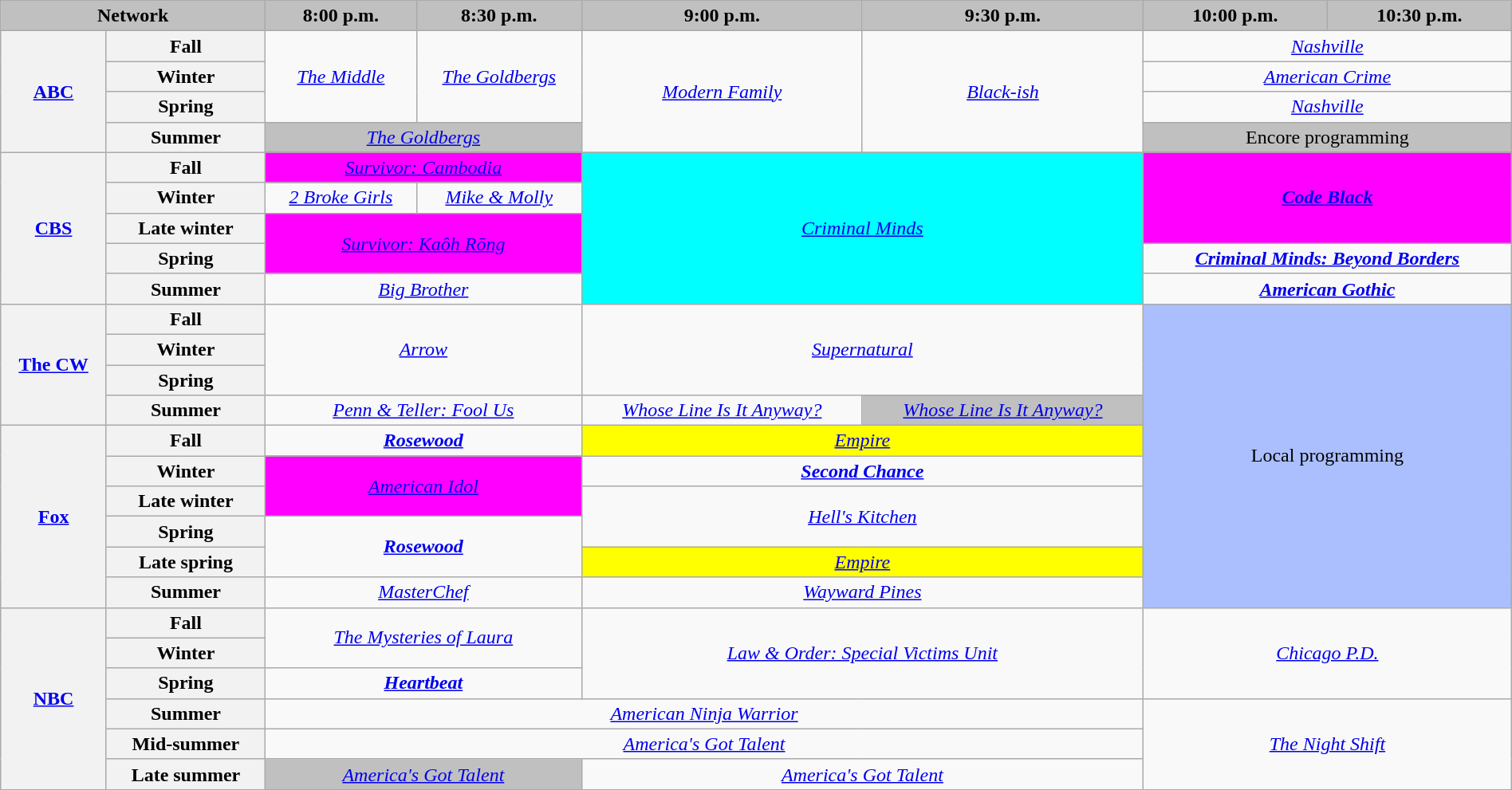<table class="wikitable" style="width:100%;margin-right:0;text-align:center">
<tr>
<th colspan="2" style="background-color:#C0C0C0;text-align:center">Network</th>
<th style="background-color:#C0C0C0;text-align:center">8:00 p.m.</th>
<th style="background-color:#C0C0C0;text-align:center">8:30 p.m.</th>
<th style="background-color:#C0C0C0;text-align:center">9:00 p.m.</th>
<th style="background-color:#C0C0C0;text-align:center">9:30 p.m.</th>
<th style="background-color:#C0C0C0;text-align:center">10:00 p.m.</th>
<th style="background-color:#C0C0C0;text-align:center">10:30 p.m.</th>
</tr>
<tr>
<th rowspan="4"><a href='#'>ABC</a></th>
<th>Fall</th>
<td rowspan="3"><em><a href='#'>The Middle</a></em></td>
<td rowspan="3"><em><a href='#'>The Goldbergs</a></em></td>
<td rowspan="4"><em><a href='#'>Modern Family</a></em></td>
<td rowspan="4"><em><a href='#'>Black-ish</a></em></td>
<td colspan="2"><em><a href='#'>Nashville</a></em></td>
</tr>
<tr>
<th>Winter</th>
<td colspan="2"><em><a href='#'>American Crime</a></em></td>
</tr>
<tr>
<th>Spring</th>
<td colspan="2"><em><a href='#'>Nashville</a></em></td>
</tr>
<tr>
<th>Summer</th>
<td colspan="2" style="background:#C0C0C0;"><em><a href='#'>The Goldbergs</a></em> </td>
<td colspan="2" style="background:#C0C0C0;">Encore programming</td>
</tr>
<tr>
<th rowspan="5"><a href='#'>CBS</a></th>
<th>Fall</th>
<td colspan="2" style="background:#FF00FF;"><em><a href='#'>Survivor: Cambodia</a></em> </td>
<td rowspan="5" colspan="2" style="background:#00FFFF;"><em><a href='#'>Criminal Minds</a></em> </td>
<td rowspan="3" colspan="2" style="background:#FF00FF;"><strong><em><a href='#'>Code Black</a></em></strong> </td>
</tr>
<tr>
<th>Winter</th>
<td><em><a href='#'>2 Broke Girls</a></em></td>
<td><em><a href='#'>Mike & Molly</a></em></td>
</tr>
<tr>
<th>Late winter</th>
<td rowspan="2" colspan="2" style="background:#FF00FF;"><em><a href='#'>Survivor: Kaôh Rōng</a></em> </td>
</tr>
<tr>
<th>Spring</th>
<td colspan="2"><strong><em><a href='#'>Criminal Minds: Beyond Borders</a></em></strong></td>
</tr>
<tr>
<th>Summer</th>
<td colspan="2"><em><a href='#'>Big Brother</a></em></td>
<td colspan="2"><strong><em><a href='#'>American Gothic</a></em></strong></td>
</tr>
<tr>
<th rowspan="4"><a href='#'>The CW</a></th>
<th>Fall</th>
<td colspan="2" rowspan="3"><em><a href='#'>Arrow</a></em></td>
<td colspan="2" rowspan="3"><em><a href='#'>Supernatural</a></em></td>
<td style="background:#abbfff;" colspan="2" rowspan="10">Local programming</td>
</tr>
<tr>
<th>Winter</th>
</tr>
<tr>
<th>Spring</th>
</tr>
<tr>
<th>Summer</th>
<td colspan="2"><em><a href='#'>Penn & Teller: Fool Us</a></em></td>
<td><em><a href='#'>Whose Line Is It Anyway?</a></em></td>
<td style="background:#C0C0C0;"><em><a href='#'>Whose Line Is It Anyway?</a></em> </td>
</tr>
<tr>
<th rowspan="6"><a href='#'>Fox</a></th>
<th>Fall</th>
<td colspan="2"><strong><em><a href='#'>Rosewood</a></em></strong></td>
<td colspan="2" style="background:#FFFF00;"><em><a href='#'>Empire</a></em> </td>
</tr>
<tr>
<th>Winter</th>
<td colspan="2" rowspan="2" style="background:#FF00FF;"><em><a href='#'>American Idol</a></em> </td>
<td colspan="2"><strong><em><a href='#'>Second Chance</a></em></strong></td>
</tr>
<tr>
<th>Late winter</th>
<td rowspan="2" colspan="2"><em><a href='#'>Hell's Kitchen</a></em></td>
</tr>
<tr>
<th>Spring</th>
<td colspan="2" rowspan="2"><strong><em><a href='#'>Rosewood</a></em></strong></td>
</tr>
<tr>
<th>Late spring</th>
<td colspan="2" style="background:#FFFF00;"><em><a href='#'>Empire</a></em> </td>
</tr>
<tr>
<th>Summer</th>
<td colspan="2"><em><a href='#'>MasterChef</a></em></td>
<td colspan="2"><em><a href='#'>Wayward Pines</a></em></td>
</tr>
<tr>
<th rowspan="6"><a href='#'>NBC</a></th>
<th>Fall</th>
<td rowspan="2" colspan="2"><em><a href='#'>The Mysteries of Laura</a></em></td>
<td rowspan="3" colspan="2"><em><a href='#'>Law & Order: Special Victims Unit</a></em></td>
<td rowspan="3" colspan="2"><em><a href='#'>Chicago P.D.</a></em></td>
</tr>
<tr>
<th>Winter</th>
</tr>
<tr>
<th>Spring</th>
<td colspan="2"><strong><em><a href='#'>Heartbeat</a></em></strong></td>
</tr>
<tr>
<th>Summer</th>
<td colspan="4"><em><a href='#'>American Ninja Warrior</a></em></td>
<td colspan="2" rowspan="3"><em><a href='#'>The Night Shift</a></em></td>
</tr>
<tr>
<th>Mid-summer</th>
<td colspan="4"><em><a href='#'>America's Got Talent</a></em></td>
</tr>
<tr>
<th>Late summer</th>
<td style="background:#C0C0C0;" colspan="2"><em><a href='#'>America's Got Talent</a></em> </td>
<td colspan="2"><em><a href='#'>America's Got Talent</a></em></td>
</tr>
</table>
